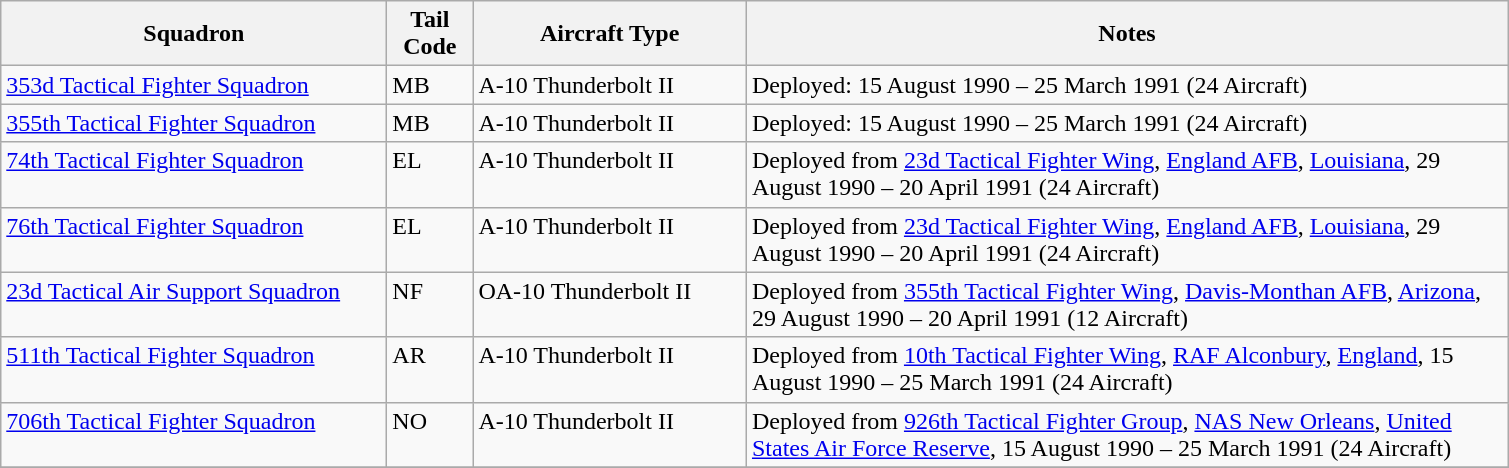<table class="wikitable">
<tr>
<th scope="col" width="250">Squadron</th>
<th scope="col" width="50">Tail Code</th>
<th scope="col" width="175">Aircraft Type</th>
<th scope="col" width="500">Notes</th>
</tr>
<tr valign="top">
<td><a href='#'>353d Tactical Fighter Squadron</a></td>
<td>MB</td>
<td>A-10 Thunderbolt II</td>
<td>Deployed: 15 August 1990 – 25 March 1991 (24 Aircraft)</td>
</tr>
<tr valign="top">
<td><a href='#'>355th Tactical Fighter Squadron</a></td>
<td>MB</td>
<td>A-10 Thunderbolt II</td>
<td>Deployed: 15 August 1990 – 25 March 1991 (24 Aircraft)</td>
</tr>
<tr valign="top">
<td><a href='#'>74th Tactical Fighter Squadron</a></td>
<td>EL</td>
<td>A-10 Thunderbolt II</td>
<td>Deployed from <a href='#'>23d Tactical Fighter Wing</a>, <a href='#'>England AFB</a>, <a href='#'>Louisiana</a>, 29 August 1990 – 20 April 1991 (24 Aircraft)</td>
</tr>
<tr valign="top">
<td><a href='#'>76th Tactical Fighter Squadron</a></td>
<td>EL</td>
<td>A-10 Thunderbolt II</td>
<td>Deployed from <a href='#'>23d Tactical Fighter Wing</a>, <a href='#'>England AFB</a>, <a href='#'>Louisiana</a>, 29 August 1990 – 20 April 1991 (24 Aircraft)</td>
</tr>
<tr valign="top">
<td><a href='#'>23d Tactical Air Support Squadron</a></td>
<td>NF</td>
<td>OA-10 Thunderbolt II</td>
<td>Deployed from <a href='#'>355th Tactical Fighter Wing</a>, <a href='#'>Davis-Monthan AFB</a>, <a href='#'>Arizona</a>, 29 August 1990 – 20 April 1991 (12 Aircraft)</td>
</tr>
<tr valign="top">
<td><a href='#'>511th Tactical Fighter Squadron</a></td>
<td>AR</td>
<td>A-10 Thunderbolt II</td>
<td>Deployed from <a href='#'>10th Tactical Fighter Wing</a>, <a href='#'>RAF Alconbury</a>, <a href='#'>England</a>, 15 August 1990 – 25 March 1991 (24 Aircraft)</td>
</tr>
<tr valign="top">
<td><a href='#'>706th Tactical Fighter Squadron</a></td>
<td>NO</td>
<td>A-10 Thunderbolt II</td>
<td>Deployed from <a href='#'>926th Tactical Fighter Group</a>, <a href='#'>NAS New Orleans</a>, <a href='#'>United States Air Force Reserve</a>, 15 August 1990 – 25 March 1991 (24 Aircraft)</td>
</tr>
<tr>
</tr>
</table>
